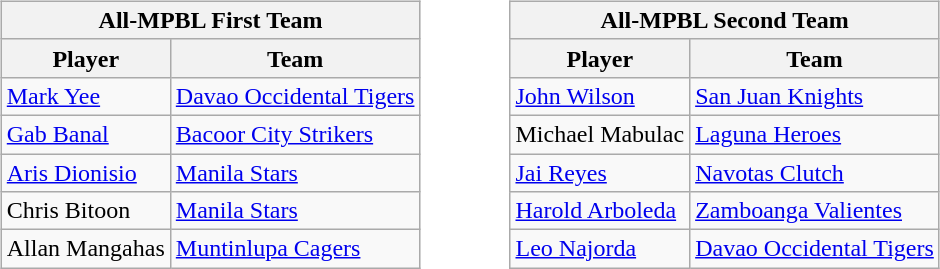<table border=0>
<tr valign="top">
<td><br><table class="wikitable">
<tr>
<th colspan="2">All-MPBL First Team</th>
</tr>
<tr>
<th>Player</th>
<th>Team</th>
</tr>
<tr>
<td><a href='#'>Mark Yee</a></td>
<td><a href='#'>Davao Occidental Tigers</a></td>
</tr>
<tr>
<td><a href='#'>Gab Banal</a></td>
<td><a href='#'>Bacoor City Strikers</a></td>
</tr>
<tr>
<td><a href='#'>Aris Dionisio</a></td>
<td><a href='#'>Manila Stars</a></td>
</tr>
<tr>
<td>Chris Bitoon</td>
<td><a href='#'>Manila Stars</a></td>
</tr>
<tr>
<td>Allan Mangahas</td>
<td><a href='#'>Muntinlupa Cagers</a></td>
</tr>
</table>
</td>
<td style="padding-left:40px;"><br><table class="wikitable">
<tr>
<th colspan="2">All-MPBL Second Team</th>
</tr>
<tr>
<th>Player</th>
<th>Team</th>
</tr>
<tr>
<td><a href='#'>John Wilson</a></td>
<td><a href='#'>San Juan Knights</a></td>
</tr>
<tr>
<td>Michael Mabulac</td>
<td><a href='#'>Laguna Heroes</a></td>
</tr>
<tr>
<td><a href='#'>Jai Reyes</a></td>
<td><a href='#'>Navotas Clutch</a></td>
</tr>
<tr>
<td><a href='#'>Harold Arboleda</a></td>
<td><a href='#'>Zamboanga Valientes</a></td>
</tr>
<tr>
<td><a href='#'>Leo Najorda</a></td>
<td><a href='#'>Davao Occidental Tigers</a></td>
</tr>
</table>
</td>
</tr>
</table>
